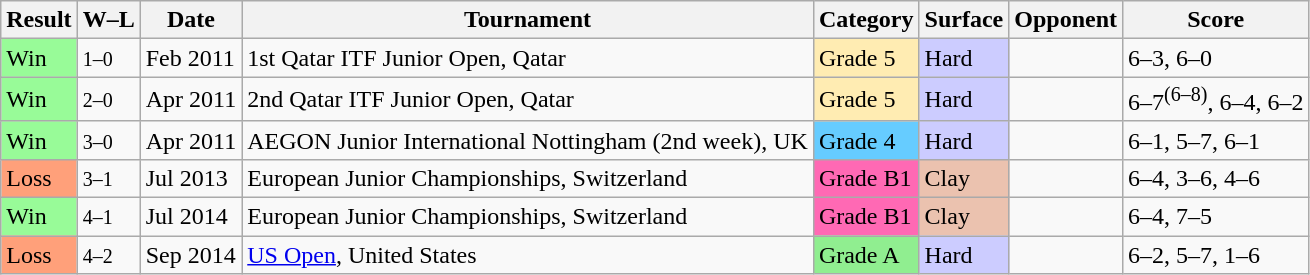<table class="sortable wikitable">
<tr>
<th scope="col" style="width:40px;">Result</th>
<th>W–L</th>
<th scope="col">Date</th>
<th scope="col">Tournament</th>
<th scope="col">Category</th>
<th scope="col">Surface</th>
<th scope="col">Opponent</th>
<th scope="col" class="unsortable">Score</th>
</tr>
<tr>
<td bgcolor=98FB98>Win</td>
<td><small>1–0</small></td>
<td>Feb 2011</td>
<td>1st Qatar ITF Junior Open, Qatar</td>
<td bgcolor="#ffecb2">Grade 5</td>
<td style="background:#ccf;">Hard</td>
<td></td>
<td>6–3, 6–0</td>
</tr>
<tr>
<td bgcolor=98FB98>Win</td>
<td><small>2–0</small></td>
<td>Apr 2011</td>
<td>2nd Qatar ITF Junior Open, Qatar</td>
<td bgcolor="#ffecb2">Grade 5</td>
<td style="background:#ccf;">Hard</td>
<td></td>
<td>6–7<sup>(6–8)</sup>, 6–4, 6–2</td>
</tr>
<tr>
<td bgcolor=98FB98>Win</td>
<td><small>3–0</small></td>
<td>Apr 2011</td>
<td>AEGON Junior International Nottingham (2nd week), UK</td>
<td style="background:#6cf;">Grade 4</td>
<td style="background:#ccf;">Hard</td>
<td></td>
<td>6–1, 5–7, 6–1</td>
</tr>
<tr>
<td bgcolor=FFA07A>Loss</td>
<td><small>3–1</small></td>
<td>Jul 2013</td>
<td>European Junior Championships, Switzerland</td>
<td bgcolor="#ff69b4">Grade B1</td>
<td bgcolor=EBC2AF>Clay</td>
<td></td>
<td>6–4, 3–6, 4–6</td>
</tr>
<tr>
<td bgcolor=98FB98>Win</td>
<td><small>4–1</small></td>
<td>Jul 2014</td>
<td>European Junior Championships, Switzerland</td>
<td bgcolor="#ff69b4">Grade B1</td>
<td bgcolor=EBC2AF>Clay</td>
<td></td>
<td>6–4, 7–5</td>
</tr>
<tr>
<td bgcolor=FFA07A>Loss</td>
<td><small>4–2</small></td>
<td>Sep 2014</td>
<td><a href='#'>US Open</a>, United States</td>
<td bgcolor="lightgreen">Grade A</td>
<td style="background:#ccf;">Hard</td>
<td></td>
<td>6–2, 5–7, 1–6</td>
</tr>
</table>
